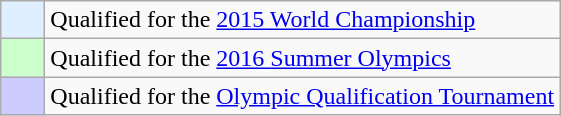<table class="wikitable">
<tr>
<td style="background: #dfefff;width:22px"></td>
<td>Qualified for the <a href='#'>2015 World Championship</a></td>
</tr>
<tr>
<td style="background: #ccffcc;width:22px"></td>
<td>Qualified for the <a href='#'>2016 Summer Olympics</a></td>
</tr>
<tr>
<td width=10px bgcolor=#ccccff></td>
<td>Qualified for the <a href='#'>Olympic Qualification Tournament</a></td>
</tr>
</table>
